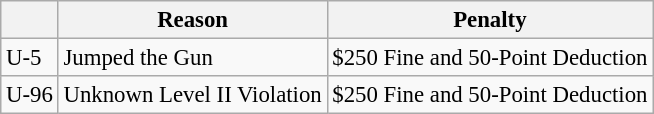<table class="wikitable" style="font-size:95%">
<tr>
<th></th>
<th>Reason</th>
<th>Penalty</th>
</tr>
<tr>
<td>U-5</td>
<td>Jumped the Gun</td>
<td>$250 Fine and 50-Point Deduction</td>
</tr>
<tr>
<td>U-96</td>
<td>Unknown Level II Violation</td>
<td>$250 Fine and 50-Point Deduction</td>
</tr>
</table>
